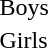<table>
<tr>
<td>Boys</td>
<td></td>
<td></td>
<td></td>
</tr>
<tr>
<td>Girls</td>
<td></td>
<td></td>
<td></td>
</tr>
</table>
